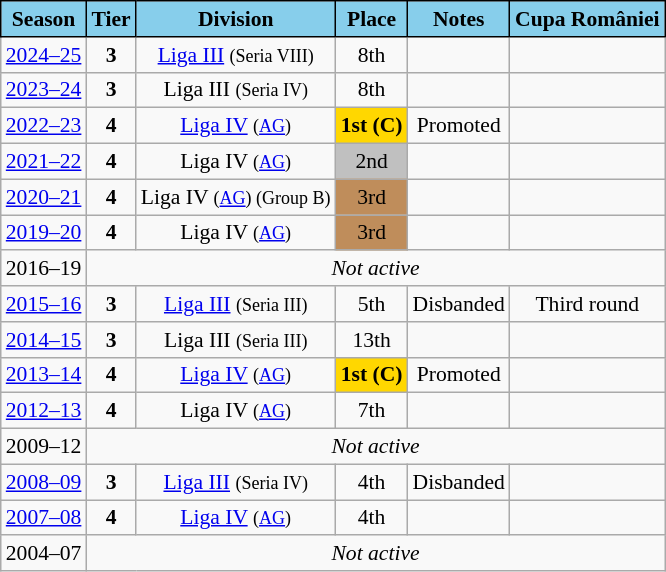<table class="wikitable" style="text-align:center; font-size:90%">
<tr>
<th style="background:#87CEEB;color:#000000;border:1px solid #000000;">Season</th>
<th style="background:#87CEEB;color:#000000;border:1px solid #000000;">Tier</th>
<th style="background:#87CEEB;color:#000000;border:1px solid #000000;">Division</th>
<th style="background:#87CEEB;color:#000000;border:1px solid #000000;">Place</th>
<th style="background:#87CEEB;color:#000000;border:1px solid #000000;">Notes</th>
<th style="background:#87CEEB;color:#000000;border:1px solid #000000;">Cupa României</th>
</tr>
<tr>
<td><a href='#'>2024–25</a></td>
<td><strong>3</strong></td>
<td><a href='#'>Liga III</a> <small>(Seria VIII)</small></td>
<td>8th</td>
<td></td>
<td></td>
</tr>
<tr>
<td><a href='#'>2023–24</a></td>
<td><strong>3</strong></td>
<td>Liga III <small>(Seria IV)</small></td>
<td>8th</td>
<td></td>
<td></td>
</tr>
<tr>
<td><a href='#'>2022–23</a></td>
<td><strong>4</strong></td>
<td><a href='#'>Liga IV</a> <small>(<a href='#'>AG</a>)</small></td>
<td align=center bgcolor=gold><strong>1st</strong> <strong>(C)</strong></td>
<td>Promoted</td>
<td></td>
</tr>
<tr>
<td><a href='#'>2021–22</a></td>
<td><strong>4</strong></td>
<td>Liga IV <small>(<a href='#'>AG</a>)</small></td>
<td align=center bgcolor=silver>2nd</td>
<td></td>
<td></td>
</tr>
<tr>
<td><a href='#'>2020–21</a></td>
<td><strong>4</strong></td>
<td>Liga IV <small>(<a href='#'>AG</a>) (Group B)</small></td>
<td align=center bgcolor=#BF8D5B>3rd</td>
<td></td>
<td></td>
</tr>
<tr>
<td><a href='#'>2019–20</a></td>
<td><strong>4</strong></td>
<td>Liga IV <small>(<a href='#'>AG</a>)</small></td>
<td align=center bgcolor=#BF8D5B>3rd</td>
<td></td>
<td></td>
</tr>
<tr>
<td>2016–19</td>
<td align=center colspan=5><em>Not active</em></td>
</tr>
<tr>
<td><a href='#'>2015–16</a></td>
<td><strong>3</strong></td>
<td><a href='#'>Liga III</a> <small>(Seria III)</small></td>
<td>5th</td>
<td>Disbanded</td>
<td>Third round</td>
</tr>
<tr>
<td><a href='#'>2014–15</a></td>
<td><strong>3</strong></td>
<td>Liga III <small>(Seria III)</small></td>
<td>13th</td>
<td></td>
<td></td>
</tr>
<tr>
<td><a href='#'>2013–14</a></td>
<td><strong>4</strong></td>
<td><a href='#'>Liga IV</a> <small>(<a href='#'>AG</a>)</small></td>
<td align=center bgcolor=gold><strong>1st</strong> <strong>(C)</strong></td>
<td>Promoted</td>
<td></td>
</tr>
<tr>
<td><a href='#'>2012–13</a></td>
<td><strong>4</strong></td>
<td>Liga IV <small>(<a href='#'>AG</a>)</small></td>
<td>7th</td>
<td></td>
<td></td>
</tr>
<tr>
<td>2009–12</td>
<td align=center colspan=5><em>Not active</em></td>
</tr>
<tr>
<td><a href='#'>2008–09</a></td>
<td><strong>3</strong></td>
<td><a href='#'>Liga III</a> <small>(Seria IV)</small></td>
<td>4th</td>
<td>Disbanded</td>
<td></td>
</tr>
<tr>
<td><a href='#'>2007–08</a></td>
<td><strong>4</strong></td>
<td><a href='#'>Liga IV</a> <small>(<a href='#'>AG</a>)</small></td>
<td>4th</td>
<td></td>
<td></td>
</tr>
<tr>
<td>2004–07</td>
<td align=center colspan=5><em>Not active</em></td>
</tr>
</table>
